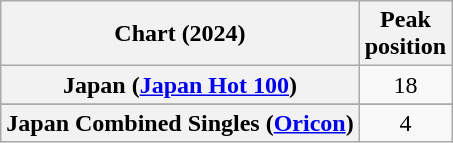<table class="wikitable sortable plainrowheaders" style="text-align:center">
<tr>
<th scope="col">Chart (2024)</th>
<th scope="col">Peak<br>position</th>
</tr>
<tr>
<th scope="row">Japan (<a href='#'>Japan Hot 100</a>)<br></th>
<td>18</td>
</tr>
<tr>
</tr>
<tr>
<th scope="row">Japan Combined Singles (<a href='#'>Oricon</a>)</th>
<td>4</td>
</tr>
</table>
